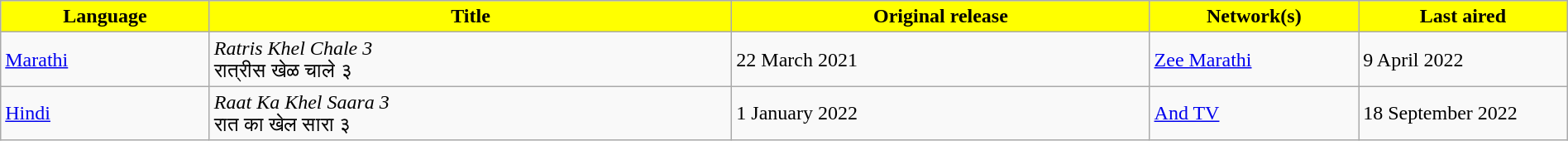<table class="wikitable" style="width:100%; margin-right:0;">
<tr>
<th style="background: Yellow; width:10%;">Language</th>
<th style="background: Yellow; width:25%;">Title</th>
<th style="background: Yellow; width:20%;">Original release</th>
<th style="background: Yellow; width:10%;">Network(s)</th>
<th style="background: Yellow; width:10%;">Last aired</th>
</tr>
<tr>
<td><a href='#'>Marathi</a></td>
<td><em>Ratris Khel Chale 3</em> <br> रात्रीस खेळ चाले ३</td>
<td>22 March 2021</td>
<td><a href='#'>Zee Marathi</a></td>
<td>9 April 2022</td>
</tr>
<tr>
<td><a href='#'>Hindi</a></td>
<td><em>Raat Ka Khel Saara 3</em> <br> रात का खेल सारा ३ </td>
<td>1 January 2022</td>
<td><a href='#'>And TV</a></td>
<td>18 September 2022</td>
</tr>
</table>
